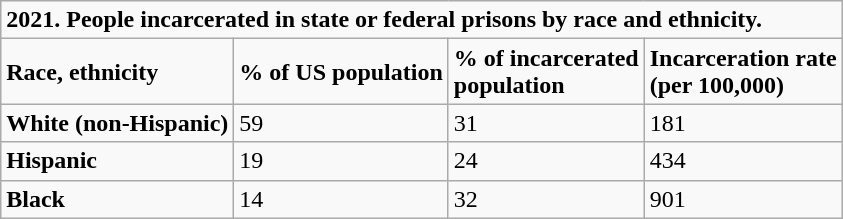<table class="wikitable">
<tr>
<td colspan="4"><strong>2021. People incarcerated in state or federal prisons by race and ethnicity.</strong></td>
</tr>
<tr>
<td><strong>Race, ethnicity</strong></td>
<td><strong>% of US population</strong></td>
<td><strong>% of</strong> <strong>incarcerated <br> population</strong></td>
<td><strong>Incarceration rate</strong> <br><strong>(per 100,000)</strong></td>
</tr>
<tr>
<td><strong>White (non-Hispanic)</strong></td>
<td>59</td>
<td>31</td>
<td>181</td>
</tr>
<tr>
<td><strong>Hispanic</strong></td>
<td>19</td>
<td>24</td>
<td>434</td>
</tr>
<tr>
<td><strong>Black</strong></td>
<td>14</td>
<td>32</td>
<td>901</td>
</tr>
</table>
